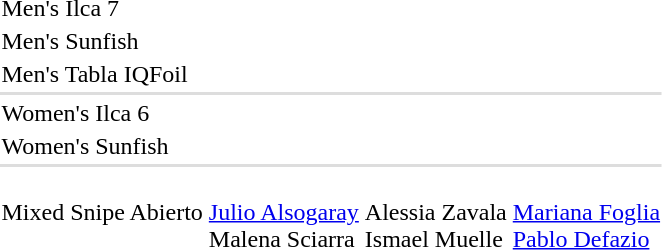<table>
<tr>
<td>Men's Ilca 7</td>
<td></td>
<td></td>
<td></td>
</tr>
<tr>
<td>Men's Sunfish</td>
<td></td>
<td nowrap></td>
<td></td>
</tr>
<tr>
<td>Men's Tabla IQFoil</td>
<td nowrap></td>
<td></td>
<td nowrap></td>
</tr>
<tr bgcolor=#dddddd>
<td colspan=4></td>
</tr>
<tr>
<td>Women's Ilca 6</td>
<td></td>
<td></td>
<td></td>
</tr>
<tr>
<td>Women's Sunfish</td>
<td></td>
<td></td>
<td></td>
</tr>
<tr bgcolor=#dddddd>
<td colspan=4></td>
</tr>
<tr>
<td>Mixed Snipe Abierto</td>
<td><br><a href='#'>Julio Alsogaray</a><br>Malena Sciarra</td>
<td><br>Alessia Zavala<br>Ismael Muelle</td>
<td><br><a href='#'>Mariana Foglia</a><br><a href='#'>Pablo Defazio</a></td>
</tr>
</table>
